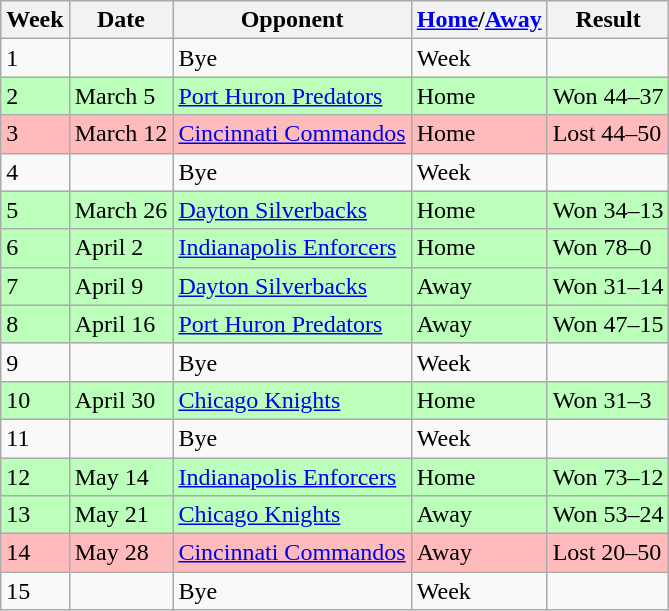<table class="wikitable">
<tr>
<th>Week</th>
<th>Date</th>
<th>Opponent</th>
<th><a href='#'>Home</a>/<a href='#'>Away</a></th>
<th>Result</th>
</tr>
<tr>
<td>1</td>
<td></td>
<td>Bye</td>
<td>Week</td>
<td></td>
</tr>
<tr bgcolor="#bbffbb">
<td>2</td>
<td>March 5</td>
<td><a href='#'>Port Huron Predators</a></td>
<td>Home</td>
<td>Won 44–37</td>
</tr>
<tr bgcolor="#ffbbbb">
<td>3</td>
<td>March 12</td>
<td><a href='#'>Cincinnati Commandos</a></td>
<td>Home</td>
<td>Lost 44–50</td>
</tr>
<tr>
<td>4</td>
<td></td>
<td>Bye</td>
<td>Week</td>
<td></td>
</tr>
<tr bgcolor="#bbffbb">
<td>5</td>
<td>March 26</td>
<td><a href='#'>Dayton Silverbacks</a></td>
<td>Home</td>
<td>Won 34–13</td>
</tr>
<tr bgcolor="#bbffbb">
<td>6</td>
<td>April 2</td>
<td><a href='#'>Indianapolis Enforcers</a></td>
<td>Home</td>
<td>Won 78–0</td>
</tr>
<tr bgcolor="#bbffbb">
<td>7</td>
<td>April 9</td>
<td><a href='#'>Dayton Silverbacks</a></td>
<td>Away</td>
<td>Won 31–14</td>
</tr>
<tr bgcolor="#bbffbb">
<td>8</td>
<td>April 16</td>
<td><a href='#'>Port Huron Predators</a></td>
<td>Away</td>
<td>Won 47–15</td>
</tr>
<tr>
<td>9</td>
<td></td>
<td>Bye</td>
<td>Week</td>
<td></td>
</tr>
<tr bgcolor="#bbffbb">
<td>10</td>
<td>April 30</td>
<td><a href='#'>Chicago Knights</a></td>
<td>Home</td>
<td>Won 31–3</td>
</tr>
<tr>
<td>11</td>
<td></td>
<td>Bye</td>
<td>Week</td>
<td></td>
</tr>
<tr bgcolor="#bbffbb">
<td>12</td>
<td>May 14</td>
<td><a href='#'>Indianapolis Enforcers</a></td>
<td>Home</td>
<td>Won 73–12</td>
</tr>
<tr bgcolor="#bbffbb">
<td>13</td>
<td>May 21</td>
<td><a href='#'>Chicago Knights</a></td>
<td>Away</td>
<td>Won 53–24</td>
</tr>
<tr bgcolor="#ffbbbb">
<td>14</td>
<td>May 28</td>
<td><a href='#'>Cincinnati Commandos</a></td>
<td>Away</td>
<td>Lost 20–50</td>
</tr>
<tr>
<td>15</td>
<td></td>
<td>Bye</td>
<td>Week</td>
<td></td>
</tr>
</table>
